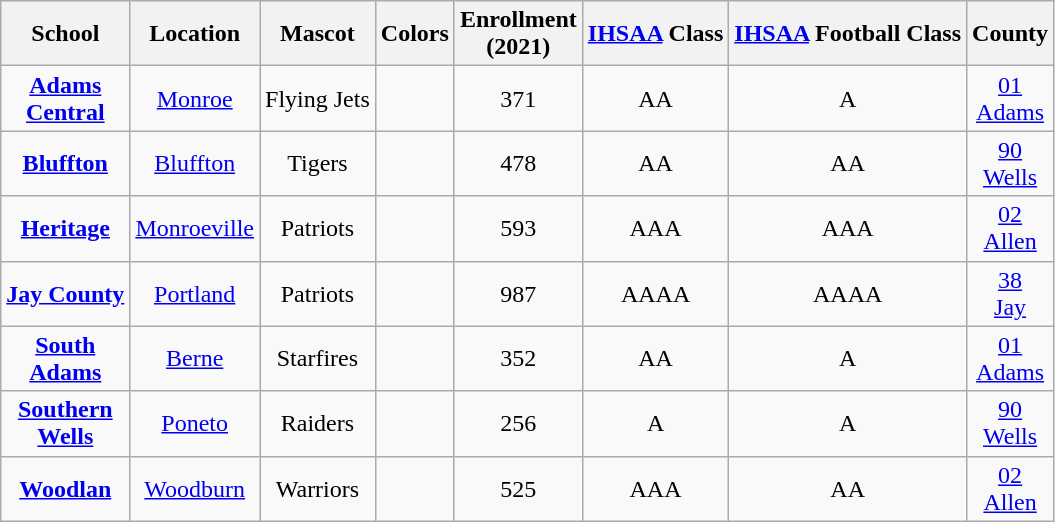<table class="wikitable" style="text-align:center;">
<tr>
<th>School</th>
<th>Location</th>
<th>Mascot</th>
<th>Colors</th>
<th>Enrollment<br> (2021)</th>
<th><a href='#'>IHSAA</a> Class</th>
<th><a href='#'>IHSAA</a> Football Class</th>
<th>County</th>
</tr>
<tr>
<td><strong><a href='#'>Adams <br> Central</a></strong></td>
<td><a href='#'>Monroe</a></td>
<td>Flying Jets</td>
<td> </td>
<td>371</td>
<td>AA</td>
<td>A</td>
<td><a href='#'>01 <br> Adams</a></td>
</tr>
<tr>
<td><strong><a href='#'>Bluffton</a></strong></td>
<td><a href='#'>Bluffton</a></td>
<td>Tigers</td>
<td>  </td>
<td>478</td>
<td>AA</td>
<td>AA</td>
<td><a href='#'>90 <br> Wells</a></td>
</tr>
<tr>
<td><strong><a href='#'>Heritage</a></strong></td>
<td><a href='#'>Monroeville</a></td>
<td>Patriots</td>
<td>  </td>
<td>593</td>
<td>AAA</td>
<td>AAA</td>
<td><a href='#'>02 <br> Allen</a></td>
</tr>
<tr>
<td><a href='#'><strong>Jay County</strong></a></td>
<td><a href='#'>Portland</a></td>
<td>Patriots</td>
<td>  </td>
<td>987</td>
<td>AAAA</td>
<td>AAAA</td>
<td><a href='#'>38</a><br><a href='#'>Jay</a></td>
</tr>
<tr>
<td><strong><a href='#'>South <br> Adams</a></strong></td>
<td><a href='#'>Berne</a></td>
<td>Starfires</td>
<td>  </td>
<td>352</td>
<td>AA</td>
<td>A</td>
<td><a href='#'>01 <br> Adams</a></td>
</tr>
<tr>
<td><strong><a href='#'>Southern <br> Wells</a></strong></td>
<td><a href='#'>Poneto</a></td>
<td>Raiders</td>
<td>  </td>
<td>256</td>
<td>A</td>
<td>A</td>
<td><a href='#'>90 <br> Wells</a></td>
</tr>
<tr>
<td><strong><a href='#'>Woodlan</a></strong></td>
<td><a href='#'>Woodburn</a></td>
<td>Warriors</td>
<td> </td>
<td>525</td>
<td>AAA</td>
<td>AA</td>
<td><a href='#'>02 <br> Allen</a></td>
</tr>
</table>
